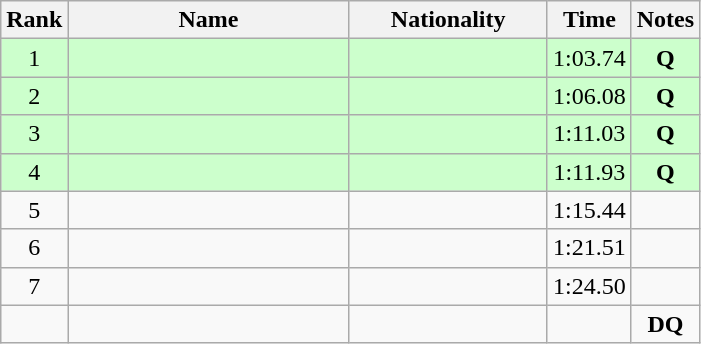<table class="wikitable sortable" style="text-align:center">
<tr>
<th>Rank</th>
<th style="width:180px">Name</th>
<th style="width:125px">Nationality</th>
<th>Time</th>
<th>Notes</th>
</tr>
<tr style="background:#cfc;">
<td>1</td>
<td style="text-align:left;"></td>
<td style="text-align:left;"></td>
<td>1:03.74</td>
<td><strong>Q</strong></td>
</tr>
<tr style="background:#cfc;">
<td>2</td>
<td style="text-align:left;"></td>
<td style="text-align:left;"></td>
<td>1:06.08</td>
<td><strong>Q</strong></td>
</tr>
<tr style="background:#cfc;">
<td>3</td>
<td style="text-align:left;"></td>
<td style="text-align:left;"></td>
<td>1:11.03</td>
<td><strong>Q</strong></td>
</tr>
<tr style="background:#cfc;">
<td>4</td>
<td style="text-align:left;"></td>
<td style="text-align:left;"></td>
<td>1:11.93</td>
<td><strong>Q</strong></td>
</tr>
<tr>
<td>5</td>
<td style="text-align:left;"></td>
<td style="text-align:left;"></td>
<td>1:15.44</td>
<td></td>
</tr>
<tr>
<td>6</td>
<td style="text-align:left;"></td>
<td style="text-align:left;"></td>
<td>1:21.51</td>
<td></td>
</tr>
<tr>
<td>7</td>
<td style="text-align:left;"></td>
<td style="text-align:left;"></td>
<td>1:24.50</td>
<td></td>
</tr>
<tr>
<td></td>
<td style="text-align:left;"></td>
<td style="text-align:left;"></td>
<td></td>
<td><strong>DQ</strong></td>
</tr>
</table>
